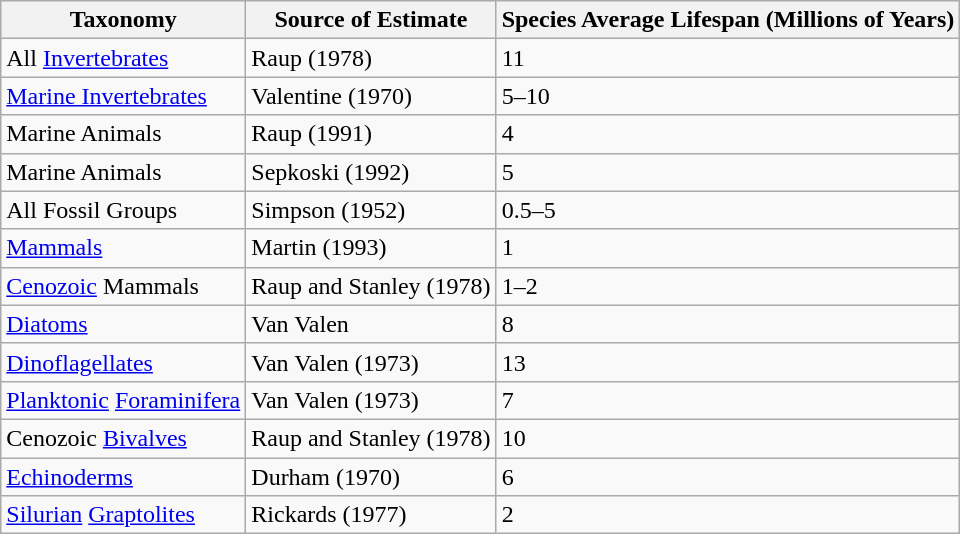<table class="wikitable">
<tr>
<th>Taxonomy</th>
<th>Source of Estimate</th>
<th>Species Average Lifespan (Millions of Years)</th>
</tr>
<tr>
<td>All <a href='#'>Invertebrates</a></td>
<td>Raup (1978)</td>
<td>11</td>
</tr>
<tr>
<td><a href='#'>Marine Invertebrates</a></td>
<td>Valentine (1970)</td>
<td>5–10</td>
</tr>
<tr>
<td>Marine Animals</td>
<td>Raup (1991)</td>
<td>4</td>
</tr>
<tr>
<td>Marine Animals</td>
<td>Sepkoski (1992)</td>
<td>5</td>
</tr>
<tr>
<td>All Fossil Groups</td>
<td>Simpson (1952)</td>
<td>0.5–5</td>
</tr>
<tr>
<td><a href='#'>Mammals</a></td>
<td>Martin (1993)</td>
<td>1</td>
</tr>
<tr>
<td><a href='#'>Cenozoic</a> Mammals</td>
<td>Raup and Stanley (1978)</td>
<td>1–2</td>
</tr>
<tr>
<td><a href='#'>Diatoms</a></td>
<td>Van Valen</td>
<td>8</td>
</tr>
<tr>
<td><a href='#'>Dinoflagellates</a></td>
<td>Van Valen (1973)</td>
<td>13</td>
</tr>
<tr>
<td><a href='#'>Planktonic</a> <a href='#'>Foraminifera</a></td>
<td>Van Valen (1973)</td>
<td>7</td>
</tr>
<tr>
<td>Cenozoic <a href='#'>Bivalves</a></td>
<td>Raup and Stanley (1978)</td>
<td>10</td>
</tr>
<tr>
<td><a href='#'>Echinoderms</a></td>
<td>Durham (1970)</td>
<td>6</td>
</tr>
<tr>
<td><a href='#'>Silurian</a> <a href='#'>Graptolites</a></td>
<td>Rickards (1977)</td>
<td>2</td>
</tr>
</table>
